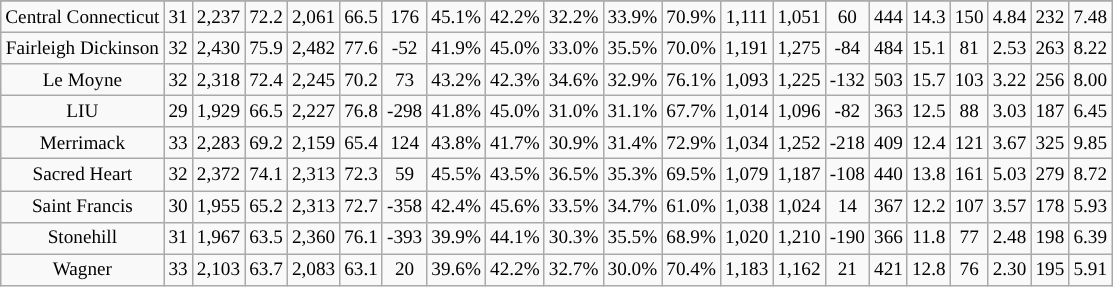<table class="wikitable sortable" style="text-align:center; font-size:80%;">
<tr>
</tr>
<tr>
</tr>
<tr>
<td style="position: sticky; left: 0; ">Central Connecticut</td>
<td>31</td>
<td>2,237</td>
<td>72.2</td>
<td>2,061</td>
<td>66.5</td>
<td>176</td>
<td>45.1%</td>
<td>42.2%</td>
<td>32.2%</td>
<td>33.9%</td>
<td>70.9%</td>
<td>1,111</td>
<td>1,051</td>
<td>60</td>
<td>444</td>
<td>14.3</td>
<td>150</td>
<td>4.84</td>
<td>232</td>
<td>7.48</td>
</tr>
<tr>
<td style="position: sticky; left: 0; ">Fairleigh Dickinson</td>
<td>32</td>
<td>2,430</td>
<td>75.9</td>
<td>2,482</td>
<td>77.6</td>
<td>-52</td>
<td>41.9%</td>
<td>45.0%</td>
<td>33.0%</td>
<td>35.5%</td>
<td>70.0%</td>
<td>1,191</td>
<td>1,275</td>
<td>-84</td>
<td>484</td>
<td>15.1</td>
<td>81</td>
<td>2.53</td>
<td>263</td>
<td>8.22</td>
</tr>
<tr>
<td style="position: sticky; left: 0; ">Le Moyne</td>
<td>32</td>
<td>2,318</td>
<td>72.4</td>
<td>2,245</td>
<td>70.2</td>
<td>73</td>
<td>43.2%</td>
<td>42.3%</td>
<td>34.6%</td>
<td>32.9%</td>
<td>76.1%</td>
<td>1,093</td>
<td>1,225</td>
<td>-132</td>
<td>503</td>
<td>15.7</td>
<td>103</td>
<td>3.22</td>
<td>256</td>
<td>8.00</td>
</tr>
<tr>
<td style="position: sticky; left: 0; ">LIU</td>
<td>29</td>
<td>1,929</td>
<td>66.5</td>
<td>2,227</td>
<td>76.8</td>
<td>-298</td>
<td>41.8%</td>
<td>45.0%</td>
<td>31.0%</td>
<td>31.1%</td>
<td>67.7%</td>
<td>1,014</td>
<td>1,096</td>
<td>-82</td>
<td>363</td>
<td>12.5</td>
<td>88</td>
<td>3.03</td>
<td>187</td>
<td>6.45</td>
</tr>
<tr>
<td style="position: sticky; left: 0; ">Merrimack</td>
<td>33</td>
<td>2,283</td>
<td>69.2</td>
<td>2,159</td>
<td>65.4</td>
<td>124</td>
<td>43.8%</td>
<td>41.7%</td>
<td>30.9%</td>
<td>31.4%</td>
<td>72.9%</td>
<td>1,034</td>
<td>1,252</td>
<td>-218</td>
<td>409</td>
<td>12.4</td>
<td>121</td>
<td>3.67</td>
<td>325</td>
<td>9.85</td>
</tr>
<tr>
<td style="position: sticky; left: 0; ">Sacred Heart</td>
<td>32</td>
<td>2,372</td>
<td>74.1</td>
<td>2,313</td>
<td>72.3</td>
<td>59</td>
<td>45.5%</td>
<td>43.5%</td>
<td>36.5%</td>
<td>35.3%</td>
<td>69.5%</td>
<td>1,079</td>
<td>1,187</td>
<td>-108</td>
<td>440</td>
<td>13.8</td>
<td>161</td>
<td>5.03</td>
<td>279</td>
<td>8.72</td>
</tr>
<tr>
<td style="position: sticky; left: 0; ">Saint Francis</td>
<td>30</td>
<td>1,955</td>
<td>65.2</td>
<td>2,313</td>
<td>72.7</td>
<td>-358</td>
<td>42.4%</td>
<td>45.6%</td>
<td>33.5%</td>
<td>34.7%</td>
<td>61.0%</td>
<td>1,038</td>
<td>1,024</td>
<td>14</td>
<td>367</td>
<td>12.2</td>
<td>107</td>
<td>3.57</td>
<td>178</td>
<td>5.93</td>
</tr>
<tr>
<td style="position: sticky; left: 0; ">Stonehill</td>
<td>31</td>
<td>1,967</td>
<td>63.5</td>
<td>2,360</td>
<td>76.1</td>
<td>-393</td>
<td>39.9%</td>
<td>44.1%</td>
<td>30.3%</td>
<td>35.5%</td>
<td>68.9%</td>
<td>1,020</td>
<td>1,210</td>
<td>-190</td>
<td>366</td>
<td>11.8</td>
<td>77</td>
<td>2.48</td>
<td>198</td>
<td>6.39</td>
</tr>
<tr>
<td style="position: sticky; left: 0; ">Wagner</td>
<td>33</td>
<td>2,103</td>
<td>63.7</td>
<td>2,083</td>
<td>63.1</td>
<td>20</td>
<td>39.6%</td>
<td>42.2%</td>
<td>32.7%</td>
<td>30.0%</td>
<td>70.4%</td>
<td>1,183</td>
<td>1,162</td>
<td>21</td>
<td>421</td>
<td>12.8</td>
<td>76</td>
<td>2.30</td>
<td>195</td>
<td>5.91</td>
</tr>
</table>
